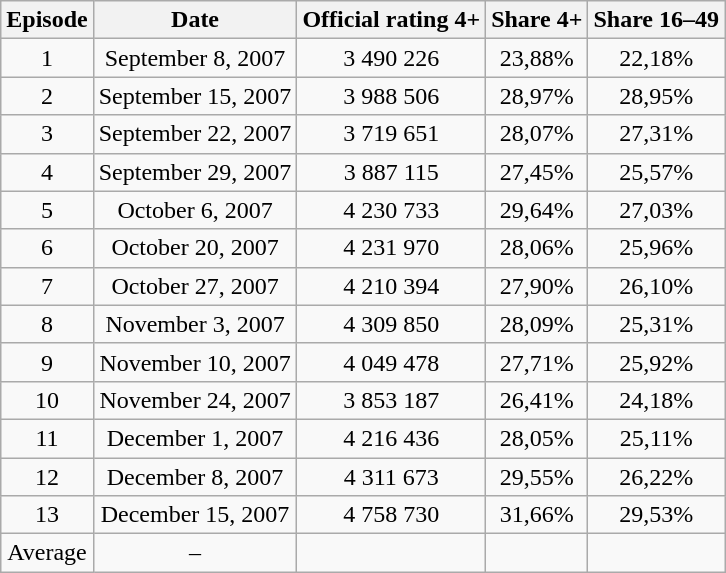<table class="wikitable" style="font-size:100%; text-align:center">
<tr>
<th>Episode</th>
<th>Date</th>
<th>Official rating 4+</th>
<th>Share 4+</th>
<th>Share 16–49</th>
</tr>
<tr>
<td>1</td>
<td>September 8, 2007</td>
<td>3 490 226</td>
<td>23,88%</td>
<td>22,18%</td>
</tr>
<tr>
<td>2</td>
<td>September 15, 2007</td>
<td>3 988 506</td>
<td>28,97%</td>
<td>28,95%</td>
</tr>
<tr>
<td>3</td>
<td>September 22, 2007</td>
<td>3 719 651</td>
<td>28,07%</td>
<td>27,31%</td>
</tr>
<tr>
<td>4</td>
<td>September 29, 2007</td>
<td>3 887 115</td>
<td>27,45%</td>
<td>25,57%</td>
</tr>
<tr>
<td>5</td>
<td>October 6, 2007</td>
<td>4 230 733</td>
<td>29,64%</td>
<td>27,03%</td>
</tr>
<tr>
<td>6</td>
<td>October 20, 2007</td>
<td>4 231 970</td>
<td>28,06%</td>
<td>25,96%</td>
</tr>
<tr>
<td>7</td>
<td>October 27, 2007</td>
<td>4 210 394</td>
<td>27,90%</td>
<td>26,10%</td>
</tr>
<tr>
<td>8</td>
<td>November 3, 2007</td>
<td>4 309 850</td>
<td>28,09%</td>
<td>25,31%</td>
</tr>
<tr>
<td>9</td>
<td>November 10, 2007</td>
<td>4 049 478</td>
<td>27,71%</td>
<td>25,92%</td>
</tr>
<tr>
<td>10</td>
<td>November 24, 2007</td>
<td>3 853 187</td>
<td>26,41%</td>
<td>24,18%</td>
</tr>
<tr>
<td>11</td>
<td>December 1, 2007</td>
<td>4 216 436</td>
<td>28,05%</td>
<td>25,11%</td>
</tr>
<tr>
<td>12</td>
<td>December 8, 2007</td>
<td>4 311 673</td>
<td>29,55%</td>
<td>26,22%</td>
</tr>
<tr>
<td>13</td>
<td>December 15, 2007</td>
<td>4 758 730</td>
<td>31,66%</td>
<td>29,53%</td>
</tr>
<tr>
<td>Average</td>
<td>–</td>
<td></td>
<td></td>
<td></td>
</tr>
</table>
